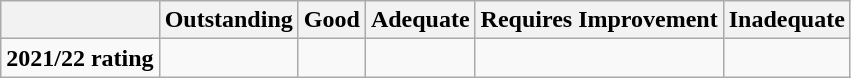<table class="wikitable">
<tr>
<th></th>
<th>Outstanding</th>
<th>Good</th>
<th>Adequate</th>
<th>Requires Improvement</th>
<th>Inadequate</th>
</tr>
<tr style="vertical-align:top;" |>
<td><strong>2021/22 rating</strong></td>
<td></td>
<td></td>
<td></td>
<td></td>
<td></td>
</tr>
</table>
